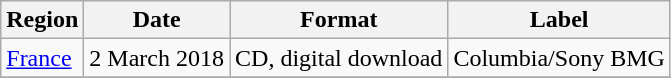<table class=wikitable>
<tr>
<th>Region</th>
<th>Date</th>
<th>Format</th>
<th>Label</th>
</tr>
<tr>
<td><a href='#'>France</a></td>
<td>2 March 2018</td>
<td>CD, digital download</td>
<td>Columbia/Sony BMG</td>
</tr>
<tr>
</tr>
</table>
